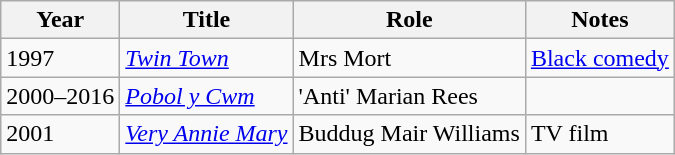<table class="wikitable sortable">
<tr>
<th>Year</th>
<th>Title</th>
<th>Role</th>
<th class="unsortable">Notes</th>
</tr>
<tr>
<td>1997</td>
<td><em><a href='#'>Twin Town</a></em></td>
<td>Mrs Mort</td>
<td><a href='#'>Black comedy</a></td>
</tr>
<tr>
<td>2000–2016</td>
<td><em><a href='#'>Pobol y Cwm</a></em></td>
<td>'Anti' Marian Rees</td>
</tr>
<tr>
<td>2001</td>
<td><em><a href='#'>Very Annie Mary</a></em></td>
<td>Buddug Mair Williams</td>
<td>TV film</td>
</tr>
</table>
